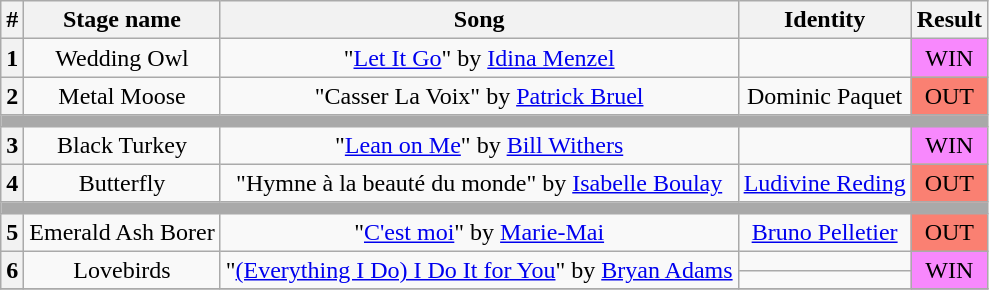<table class="wikitable plainrowheaders" style="text-align: center;">
<tr>
<th>#</th>
<th>Stage name</th>
<th>Song</th>
<th>Identity</th>
<th>Result</th>
</tr>
<tr>
<th>1</th>
<td>Wedding Owl</td>
<td>"<a href='#'>Let It Go</a>" by <a href='#'>Idina Menzel</a></td>
<td></td>
<td bgcolor="F888FD">WIN</td>
</tr>
<tr>
<th>2</th>
<td>Metal Moose</td>
<td>"Casser La Voix" by <a href='#'>Patrick Bruel</a></td>
<td>Dominic Paquet</td>
<td bgcolor="salmon">OUT</td>
</tr>
<tr>
<th colspan="5" style="background:darkgrey"></th>
</tr>
<tr>
<th>3</th>
<td>Black Turkey</td>
<td>"<a href='#'>Lean on Me</a>" by <a href='#'>Bill Withers</a></td>
<td></td>
<td bgcolor="F888FD">WIN</td>
</tr>
<tr>
<th>4</th>
<td>Butterfly</td>
<td>"Hymne à la beauté du monde" by <a href='#'>Isabelle Boulay</a></td>
<td><a href='#'>Ludivine Reding</a></td>
<td bgcolor="salmon">OUT</td>
</tr>
<tr>
<th colspan="5" style="background:darkgrey"></th>
</tr>
<tr>
<th>5</th>
<td>Emerald Ash Borer</td>
<td>"<a href='#'>C'est moi</a>" by <a href='#'>Marie-Mai</a></td>
<td><a href='#'>Bruno Pelletier</a></td>
<td bgcolor="salmon">OUT</td>
</tr>
<tr>
<th rowspan="2">6</th>
<td rowspan="2">Lovebirds</td>
<td rowspan="2">"<a href='#'>(Everything I Do) I Do It for You</a>" by <a href='#'>Bryan Adams</a></td>
<td></td>
<td rowspan="2" bgcolor="F888FD">WIN</td>
</tr>
<tr>
<td></td>
</tr>
<tr>
</tr>
</table>
